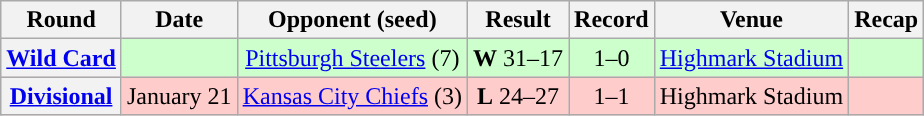<table class="wikitable" style="text-align:center">
<tr>
<th>Round</th>
<th>Date</th>
<th>Opponent (seed)</th>
<th>Result</th>
<th>Record</th>
<th>Venue</th>
<th>Recap</th>
</tr>
<tr style="background:#cfc">
<th><a href='#'>Wild Card</a></th>
<td></td>
<td><a href='#'>Pittsburgh Steelers</a> (7)</td>
<td><strong>W</strong> 31–17</td>
<td>1–0</td>
<td><a href='#'>Highmark Stadium</a></td>
<td></td>
</tr>
<tr style="background:#fcc">
<th><a href='#'>Divisional</a></th>
<td>January 21</td>
<td><a href='#'>Kansas City Chiefs</a> (3)</td>
<td><strong>L</strong> 24–27</td>
<td>1–1</td>
<td>Highmark Stadium</td>
<td></td>
</tr>
</table>
